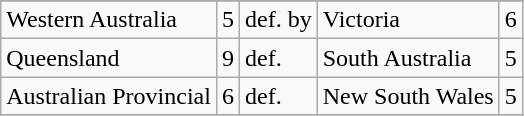<table class="wikitable">
<tr>
</tr>
<tr>
<td>Western Australia</td>
<td>5</td>
<td>def. by</td>
<td>Victoria</td>
<td>6</td>
</tr>
<tr>
<td>Queensland</td>
<td>9</td>
<td>def.</td>
<td>South Australia</td>
<td>5</td>
</tr>
<tr>
<td>Australian Provincial</td>
<td>6</td>
<td>def.</td>
<td>New South Wales</td>
<td>5</td>
</tr>
<tr>
</tr>
</table>
